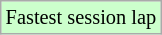<table class="wikitable" style="font-size: 85%;">
<tr style="background:#ccffcc;">
<td>Fastest session lap</td>
</tr>
</table>
